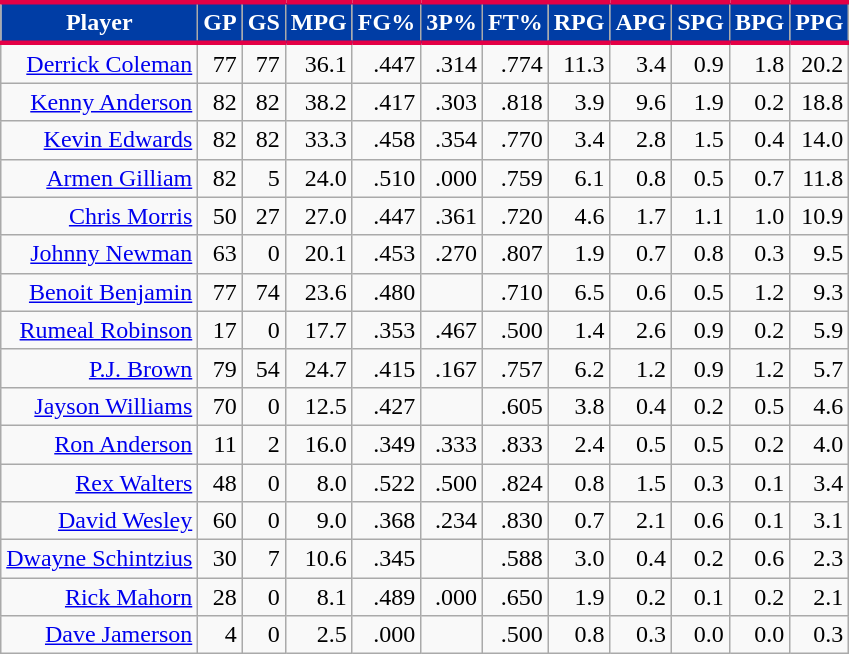<table class="wikitable sortable" style="text-align:right;">
<tr>
<th style="background:#003DA5; color:#FFFFFF; border-top:#E40046 3px solid; border-bottom:#E40046 3px solid;">Player</th>
<th style="background:#003DA5; color:#FFFFFF; border-top:#E40046 3px solid; border-bottom:#E40046 3px solid;">GP</th>
<th style="background:#003DA5; color:#FFFFFF; border-top:#E40046 3px solid; border-bottom:#E40046 3px solid;">GS</th>
<th style="background:#003DA5; color:#FFFFFF; border-top:#E40046 3px solid; border-bottom:#E40046 3px solid;">MPG</th>
<th style="background:#003DA5; color:#FFFFFF; border-top:#E40046 3px solid; border-bottom:#E40046 3px solid;">FG%</th>
<th style="background:#003DA5; color:#FFFFFF; border-top:#E40046 3px solid; border-bottom:#E40046 3px solid;">3P%</th>
<th style="background:#003DA5; color:#FFFFFF; border-top:#E40046 3px solid; border-bottom:#E40046 3px solid;">FT%</th>
<th style="background:#003DA5; color:#FFFFFF; border-top:#E40046 3px solid; border-bottom:#E40046 3px solid;">RPG</th>
<th style="background:#003DA5; color:#FFFFFF; border-top:#E40046 3px solid; border-bottom:#E40046 3px solid;">APG</th>
<th style="background:#003DA5; color:#FFFFFF; border-top:#E40046 3px solid; border-bottom:#E40046 3px solid;">SPG</th>
<th style="background:#003DA5; color:#FFFFFF; border-top:#E40046 3px solid; border-bottom:#E40046 3px solid;">BPG</th>
<th style="background:#003DA5; color:#FFFFFF; border-top:#E40046 3px solid; border-bottom:#E40046 3px solid;">PPG</th>
</tr>
<tr>
<td><a href='#'>Derrick Coleman</a></td>
<td>77</td>
<td>77</td>
<td>36.1</td>
<td>.447</td>
<td>.314</td>
<td>.774</td>
<td>11.3</td>
<td>3.4</td>
<td>0.9</td>
<td>1.8</td>
<td>20.2</td>
</tr>
<tr>
<td><a href='#'>Kenny Anderson</a></td>
<td>82</td>
<td>82</td>
<td>38.2</td>
<td>.417</td>
<td>.303</td>
<td>.818</td>
<td>3.9</td>
<td>9.6</td>
<td>1.9</td>
<td>0.2</td>
<td>18.8</td>
</tr>
<tr>
<td><a href='#'>Kevin Edwards</a></td>
<td>82</td>
<td>82</td>
<td>33.3</td>
<td>.458</td>
<td>.354</td>
<td>.770</td>
<td>3.4</td>
<td>2.8</td>
<td>1.5</td>
<td>0.4</td>
<td>14.0</td>
</tr>
<tr>
<td><a href='#'>Armen Gilliam</a></td>
<td>82</td>
<td>5</td>
<td>24.0</td>
<td>.510</td>
<td>.000</td>
<td>.759</td>
<td>6.1</td>
<td>0.8</td>
<td>0.5</td>
<td>0.7</td>
<td>11.8</td>
</tr>
<tr>
<td><a href='#'>Chris Morris</a></td>
<td>50</td>
<td>27</td>
<td>27.0</td>
<td>.447</td>
<td>.361</td>
<td>.720</td>
<td>4.6</td>
<td>1.7</td>
<td>1.1</td>
<td>1.0</td>
<td>10.9</td>
</tr>
<tr>
<td><a href='#'>Johnny Newman</a></td>
<td>63</td>
<td>0</td>
<td>20.1</td>
<td>.453</td>
<td>.270</td>
<td>.807</td>
<td>1.9</td>
<td>0.7</td>
<td>0.8</td>
<td>0.3</td>
<td>9.5</td>
</tr>
<tr>
<td><a href='#'>Benoit Benjamin</a></td>
<td>77</td>
<td>74</td>
<td>23.6</td>
<td>.480</td>
<td></td>
<td>.710</td>
<td>6.5</td>
<td>0.6</td>
<td>0.5</td>
<td>1.2</td>
<td>9.3</td>
</tr>
<tr>
<td><a href='#'>Rumeal Robinson</a></td>
<td>17</td>
<td>0</td>
<td>17.7</td>
<td>.353</td>
<td>.467</td>
<td>.500</td>
<td>1.4</td>
<td>2.6</td>
<td>0.9</td>
<td>0.2</td>
<td>5.9</td>
</tr>
<tr>
<td><a href='#'>P.J. Brown</a></td>
<td>79</td>
<td>54</td>
<td>24.7</td>
<td>.415</td>
<td>.167</td>
<td>.757</td>
<td>6.2</td>
<td>1.2</td>
<td>0.9</td>
<td>1.2</td>
<td>5.7</td>
</tr>
<tr>
<td><a href='#'>Jayson Williams</a></td>
<td>70</td>
<td>0</td>
<td>12.5</td>
<td>.427</td>
<td></td>
<td>.605</td>
<td>3.8</td>
<td>0.4</td>
<td>0.2</td>
<td>0.5</td>
<td>4.6</td>
</tr>
<tr>
<td><a href='#'>Ron Anderson</a></td>
<td>11</td>
<td>2</td>
<td>16.0</td>
<td>.349</td>
<td>.333</td>
<td>.833</td>
<td>2.4</td>
<td>0.5</td>
<td>0.5</td>
<td>0.2</td>
<td>4.0</td>
</tr>
<tr>
<td><a href='#'>Rex Walters</a></td>
<td>48</td>
<td>0</td>
<td>8.0</td>
<td>.522</td>
<td>.500</td>
<td>.824</td>
<td>0.8</td>
<td>1.5</td>
<td>0.3</td>
<td>0.1</td>
<td>3.4</td>
</tr>
<tr>
<td><a href='#'>David Wesley</a></td>
<td>60</td>
<td>0</td>
<td>9.0</td>
<td>.368</td>
<td>.234</td>
<td>.830</td>
<td>0.7</td>
<td>2.1</td>
<td>0.6</td>
<td>0.1</td>
<td>3.1</td>
</tr>
<tr>
<td><a href='#'>Dwayne Schintzius</a></td>
<td>30</td>
<td>7</td>
<td>10.6</td>
<td>.345</td>
<td></td>
<td>.588</td>
<td>3.0</td>
<td>0.4</td>
<td>0.2</td>
<td>0.6</td>
<td>2.3</td>
</tr>
<tr>
<td><a href='#'>Rick Mahorn</a></td>
<td>28</td>
<td>0</td>
<td>8.1</td>
<td>.489</td>
<td>.000</td>
<td>.650</td>
<td>1.9</td>
<td>0.2</td>
<td>0.1</td>
<td>0.2</td>
<td>2.1</td>
</tr>
<tr>
<td><a href='#'>Dave Jamerson</a></td>
<td>4</td>
<td>0</td>
<td>2.5</td>
<td>.000</td>
<td></td>
<td>.500</td>
<td>0.8</td>
<td>0.3</td>
<td>0.0</td>
<td>0.0</td>
<td>0.3</td>
</tr>
</table>
